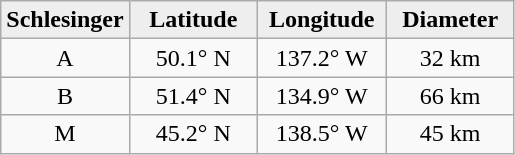<table class="wikitable">
<tr>
<th width="25%" style="background:#eeeeee;">Schlesinger</th>
<th width="25%" style="background:#eeeeee;">Latitude</th>
<th width="25%" style="background:#eeeeee;">Longitude</th>
<th width="25%" style="background:#eeeeee;">Diameter</th>
</tr>
<tr>
<td align="center">A</td>
<td align="center">50.1° N</td>
<td align="center">137.2° W</td>
<td align="center">32 km</td>
</tr>
<tr>
<td align="center">B</td>
<td align="center">51.4° N</td>
<td align="center">134.9° W</td>
<td align="center">66 km</td>
</tr>
<tr>
<td align="center">M</td>
<td align="center">45.2° N</td>
<td align="center">138.5° W</td>
<td align="center">45 km</td>
</tr>
</table>
